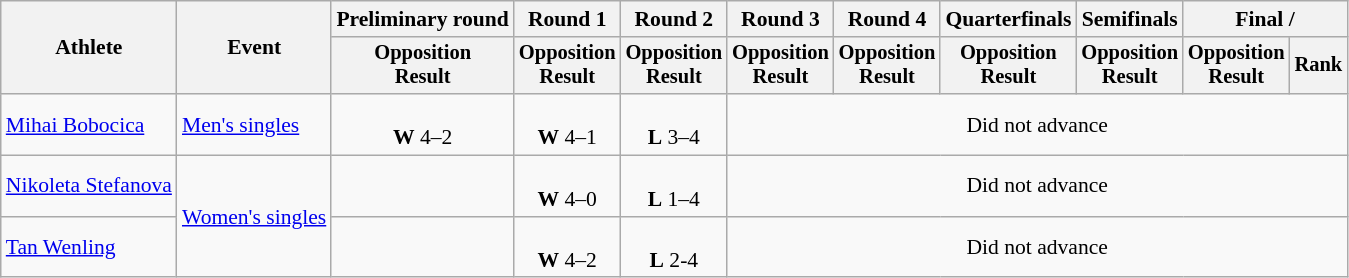<table class="wikitable" style="font-size:90%">
<tr>
<th rowspan="2">Athlete</th>
<th rowspan="2">Event</th>
<th>Preliminary round</th>
<th>Round 1</th>
<th>Round 2</th>
<th>Round 3</th>
<th>Round 4</th>
<th>Quarterfinals</th>
<th>Semifinals</th>
<th colspan=2>Final / </th>
</tr>
<tr style="font-size:95%">
<th>Opposition<br>Result</th>
<th>Opposition<br>Result</th>
<th>Opposition<br>Result</th>
<th>Opposition<br>Result</th>
<th>Opposition<br>Result</th>
<th>Opposition<br>Result</th>
<th>Opposition<br>Result</th>
<th>Opposition<br>Result</th>
<th>Rank</th>
</tr>
<tr align=center>
<td align=left><a href='#'>Mihai Bobocica</a></td>
<td align=left><a href='#'>Men's singles</a></td>
<td><br><strong>W</strong> 4–2</td>
<td><br><strong>W</strong> 4–1</td>
<td><br><strong>L</strong> 3–4</td>
<td colspan=6>Did not advance</td>
</tr>
<tr align=center>
<td align=left><a href='#'>Nikoleta Stefanova</a></td>
<td align=left rowspan=2><a href='#'>Women's singles</a></td>
<td></td>
<td><br><strong>W</strong> 4–0</td>
<td><br><strong>L</strong> 1–4</td>
<td colspan=6>Did not advance</td>
</tr>
<tr align=center>
<td align=left><a href='#'>Tan Wenling</a></td>
<td></td>
<td><br><strong>W</strong> 4–2</td>
<td><br><strong>L</strong> 2-4</td>
<td colspan=6>Did not advance</td>
</tr>
</table>
